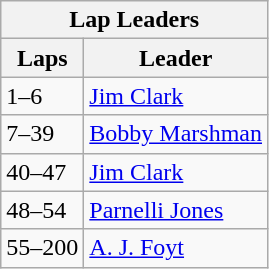<table class="wikitable">
<tr>
<th colspan=2>Lap Leaders</th>
</tr>
<tr>
<th>Laps</th>
<th>Leader</th>
</tr>
<tr>
<td>1–6</td>
<td><a href='#'>Jim Clark</a></td>
</tr>
<tr>
<td>7–39</td>
<td><a href='#'>Bobby Marshman</a></td>
</tr>
<tr>
<td>40–47</td>
<td><a href='#'>Jim Clark</a></td>
</tr>
<tr>
<td>48–54</td>
<td><a href='#'>Parnelli Jones</a></td>
</tr>
<tr>
<td>55–200</td>
<td><a href='#'>A. J. Foyt</a></td>
</tr>
</table>
